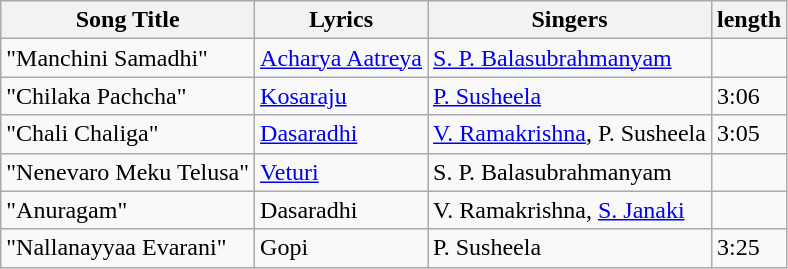<table class="wikitable">
<tr>
<th>Song Title</th>
<th>Lyrics</th>
<th>Singers</th>
<th>length</th>
</tr>
<tr>
<td>"Manchini Samadhi"</td>
<td><a href='#'>Acharya Aatreya</a></td>
<td><a href='#'>S. P. Balasubrahmanyam</a></td>
<td></td>
</tr>
<tr>
<td>"Chilaka Pachcha"</td>
<td><a href='#'>Kosaraju</a></td>
<td><a href='#'>P. Susheela</a></td>
<td>3:06</td>
</tr>
<tr>
<td>"Chali Chaliga"</td>
<td><a href='#'>Dasaradhi</a></td>
<td><a href='#'>V. Ramakrishna</a>, P. Susheela</td>
<td>3:05</td>
</tr>
<tr>
<td>"Nenevaro Meku Telusa"</td>
<td><a href='#'>Veturi</a></td>
<td>S. P. Balasubrahmanyam</td>
<td></td>
</tr>
<tr>
<td>"Anuragam"</td>
<td>Dasaradhi</td>
<td>V. Ramakrishna, <a href='#'>S. Janaki</a></td>
<td></td>
</tr>
<tr>
<td>"Nallanayyaa Evarani"</td>
<td>Gopi</td>
<td>P. Susheela</td>
<td>3:25</td>
</tr>
</table>
